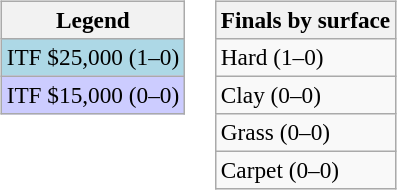<table>
<tr valign=top>
<td><br><table class=wikitable style=font-size:97%>
<tr>
<th>Legend</th>
</tr>
<tr style="background:lightblue;">
<td>ITF $25,000 (1–0)</td>
</tr>
<tr style="background:#ccccff;">
<td>ITF $15,000 (0–0)</td>
</tr>
</table>
</td>
<td><br><table class=wikitable style=font-size:97%>
<tr>
<th>Finals by surface</th>
</tr>
<tr>
<td>Hard (1–0)</td>
</tr>
<tr>
<td>Clay (0–0)</td>
</tr>
<tr>
<td>Grass (0–0)</td>
</tr>
<tr>
<td>Carpet (0–0)</td>
</tr>
</table>
</td>
</tr>
</table>
